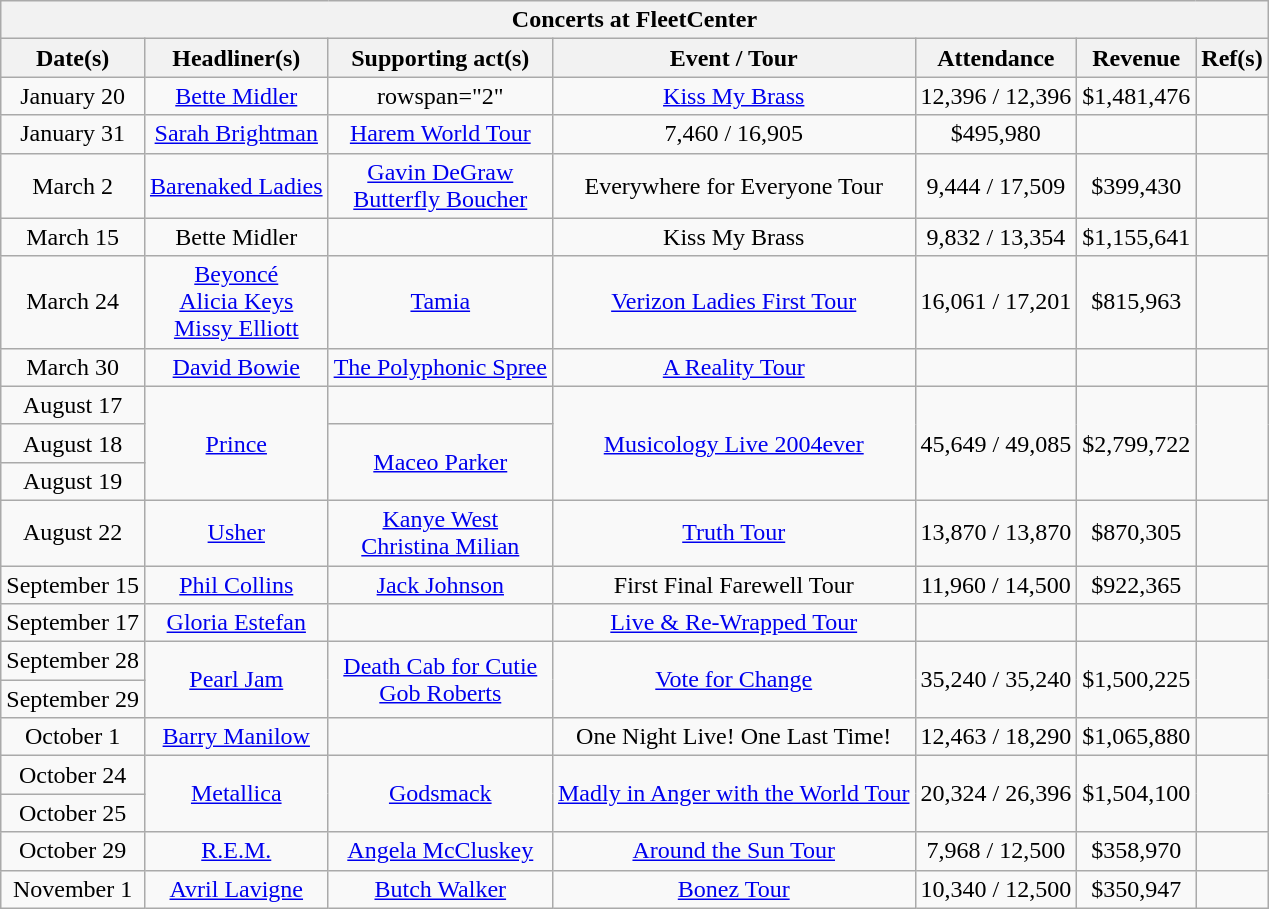<table class="wikitable mw-collapsible mw-collapsed" style="text-align:center;">
<tr>
<th colspan="7">Concerts at FleetCenter</th>
</tr>
<tr>
<th>Date(s)</th>
<th>Headliner(s)</th>
<th>Supporting act(s)</th>
<th>Event / Tour</th>
<th>Attendance</th>
<th>Revenue</th>
<th>Ref(s)</th>
</tr>
<tr>
<td>January 20</td>
<td><a href='#'>Bette Midler</a></td>
<td>rowspan="2" </td>
<td><a href='#'>Kiss My Brass</a></td>
<td>12,396 / 12,396</td>
<td>$1,481,476</td>
<td></td>
</tr>
<tr>
<td>January 31</td>
<td><a href='#'>Sarah Brightman</a></td>
<td><a href='#'>Harem World Tour</a></td>
<td>7,460 / 16,905</td>
<td>$495,980</td>
<td></td>
</tr>
<tr>
<td>March 2</td>
<td><a href='#'>Barenaked Ladies</a></td>
<td><a href='#'>Gavin DeGraw</a><br><a href='#'>Butterfly Boucher</a></td>
<td>Everywhere for Everyone Tour</td>
<td>9,444 / 17,509</td>
<td>$399,430</td>
<td></td>
</tr>
<tr>
<td>March 15</td>
<td>Bette Midler</td>
<td></td>
<td>Kiss My Brass</td>
<td>9,832 / 13,354</td>
<td>$1,155,641</td>
<td></td>
</tr>
<tr>
<td>March 24</td>
<td><a href='#'>Beyoncé</a><br><a href='#'>Alicia Keys</a><br><a href='#'>Missy Elliott</a></td>
<td><a href='#'>Tamia</a></td>
<td><a href='#'>Verizon Ladies First Tour</a></td>
<td>16,061 / 17,201</td>
<td>$815,963</td>
<td></td>
</tr>
<tr>
<td>March 30</td>
<td><a href='#'>David Bowie</a></td>
<td><a href='#'>The Polyphonic Spree</a></td>
<td><a href='#'>A Reality Tour</a></td>
<td></td>
<td></td>
<td></td>
</tr>
<tr>
<td>August 17</td>
<td rowspan="3"><a href='#'>Prince</a></td>
<td></td>
<td rowspan="3"><a href='#'>Musicology Live 2004ever</a></td>
<td rowspan="3">45,649 / 49,085</td>
<td rowspan="3">$2,799,722</td>
<td rowspan="3"></td>
</tr>
<tr>
<td>August 18</td>
<td rowspan="2"><a href='#'>Maceo Parker</a></td>
</tr>
<tr>
<td>August 19</td>
</tr>
<tr>
<td>August 22</td>
<td><a href='#'>Usher</a></td>
<td><a href='#'>Kanye West</a><br><a href='#'>Christina Milian</a></td>
<td><a href='#'>Truth Tour</a></td>
<td>13,870 / 13,870</td>
<td>$870,305</td>
<td></td>
</tr>
<tr>
<td>September 15</td>
<td><a href='#'>Phil Collins</a></td>
<td><a href='#'>Jack Johnson</a></td>
<td>First Final Farewell Tour</td>
<td>11,960 / 14,500</td>
<td>$922,365</td>
<td></td>
</tr>
<tr>
<td>September 17</td>
<td><a href='#'>Gloria Estefan</a></td>
<td></td>
<td><a href='#'>Live & Re-Wrapped Tour</a></td>
<td></td>
<td></td>
<td></td>
</tr>
<tr>
<td>September 28</td>
<td rowspan="2"><a href='#'>Pearl Jam</a></td>
<td rowspan="2"><a href='#'>Death Cab for Cutie</a><br><a href='#'>Gob Roberts</a></td>
<td rowspan="2"><a href='#'>Vote for Change</a></td>
<td rowspan="2">35,240 / 35,240</td>
<td rowspan="2">$1,500,225</td>
<td rowspan="2"></td>
</tr>
<tr>
<td>September 29</td>
</tr>
<tr>
<td>October 1</td>
<td><a href='#'>Barry Manilow</a></td>
<td></td>
<td>One Night Live! One Last Time!</td>
<td>12,463 / 18,290</td>
<td>$1,065,880</td>
<td></td>
</tr>
<tr>
<td>October 24</td>
<td rowspan="2"><a href='#'>Metallica</a></td>
<td rowspan="2"><a href='#'>Godsmack</a></td>
<td rowspan="2"><a href='#'>Madly in Anger with the World Tour</a></td>
<td rowspan="2">20,324 / 26,396</td>
<td rowspan="2">$1,504,100</td>
<td rowspan="2"></td>
</tr>
<tr>
<td>October 25</td>
</tr>
<tr>
<td>October 29</td>
<td><a href='#'>R.E.M.</a></td>
<td><a href='#'>Angela McCluskey</a></td>
<td><a href='#'>Around the Sun Tour</a></td>
<td>7,968 / 12,500</td>
<td>$358,970</td>
<td></td>
</tr>
<tr>
<td>November 1</td>
<td><a href='#'>Avril Lavigne</a></td>
<td><a href='#'>Butch Walker</a></td>
<td><a href='#'>Bonez Tour</a></td>
<td>10,340 / 12,500</td>
<td>$350,947</td>
<td></td>
</tr>
</table>
